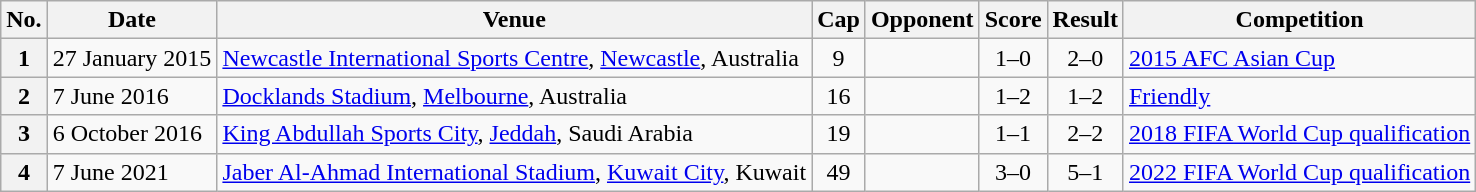<table class="wikitable sortable plainrowheaders">
<tr>
<th scope=col>No.</th>
<th scope=col data-sort-type=date>Date</th>
<th scope=col>Venue</th>
<th scope=col>Cap</th>
<th scope=col>Opponent</th>
<th scope=col>Score</th>
<th scope=col>Result</th>
<th scope=col>Competition</th>
</tr>
<tr>
<th scope=row>1</th>
<td>27 January 2015</td>
<td><a href='#'>Newcastle International Sports Centre</a>, <a href='#'>Newcastle</a>, Australia</td>
<td align=center>9</td>
<td></td>
<td align=center>1–0</td>
<td align=center>2–0</td>
<td><a href='#'>2015 AFC Asian Cup</a></td>
</tr>
<tr>
<th scope=row>2</th>
<td>7 June 2016</td>
<td><a href='#'>Docklands Stadium</a>, <a href='#'>Melbourne</a>, Australia</td>
<td align=center>16</td>
<td></td>
<td align=center>1–2</td>
<td align=center>1–2</td>
<td><a href='#'>Friendly</a></td>
</tr>
<tr>
<th scope=row>3</th>
<td>6 October 2016</td>
<td><a href='#'>King Abdullah Sports City</a>, <a href='#'>Jeddah</a>, Saudi Arabia</td>
<td align=center>19</td>
<td></td>
<td align=center>1–1</td>
<td align=center>2–2</td>
<td><a href='#'>2018 FIFA World Cup qualification</a></td>
</tr>
<tr>
<th scope=row>4</th>
<td>7 June 2021</td>
<td><a href='#'>Jaber Al-Ahmad International Stadium</a>, <a href='#'>Kuwait City</a>, Kuwait</td>
<td align=center>49</td>
<td></td>
<td align=center>3–0</td>
<td align=center>5–1</td>
<td><a href='#'>2022 FIFA World Cup qualification</a></td>
</tr>
</table>
